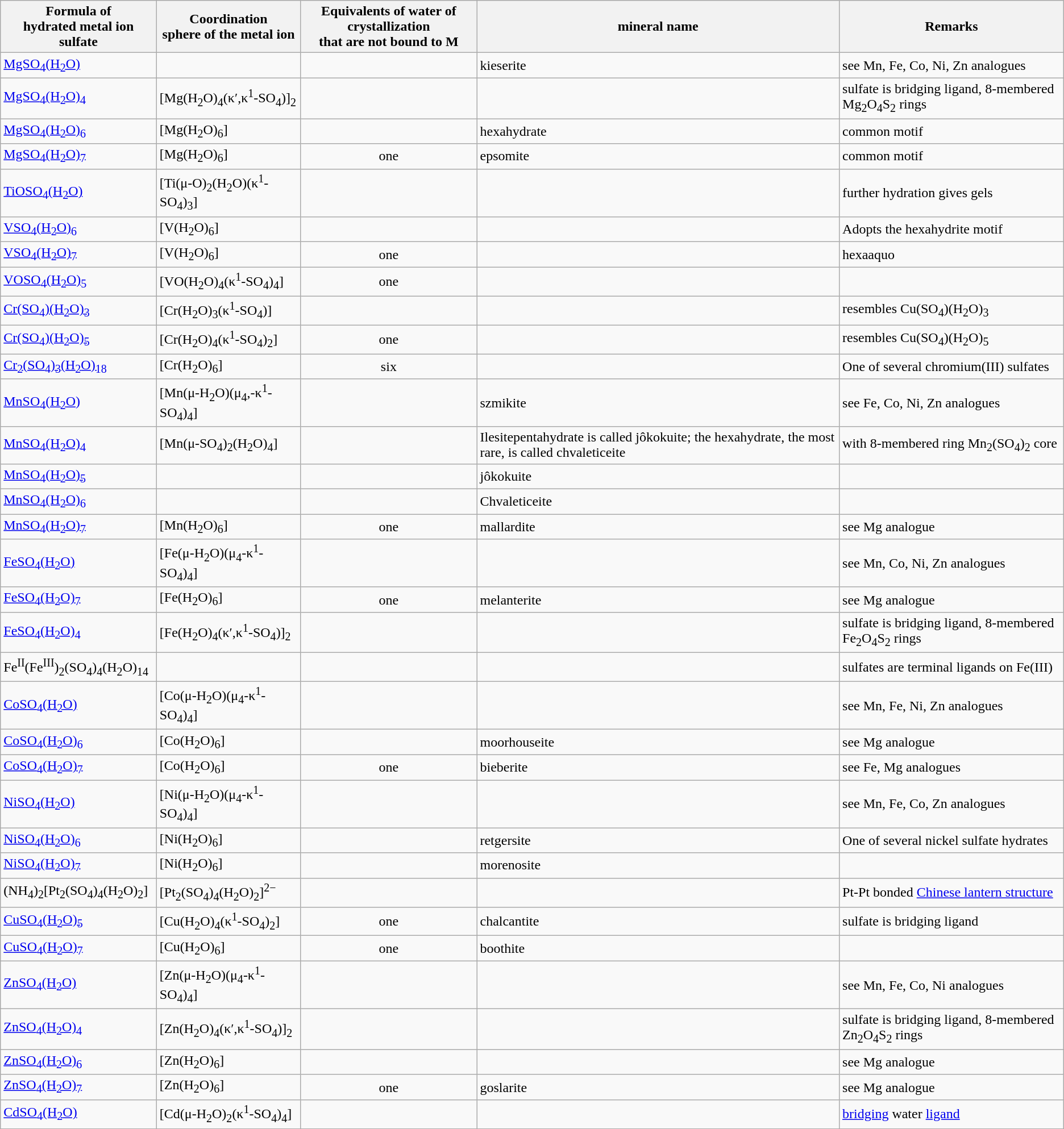<table class="wikitable">
<tr>
<th>Formula of<br> hydrated metal ion sulfate</th>
<th>Coordination<br>sphere of the metal ion</th>
<th>Equivalents of water of crystallization<br> that are not bound to M</th>
<th>mineral name</th>
<th>Remarks</th>
</tr>
<tr>
<td><a href='#'>MgSO<sub>4</sub>(H<sub>2</sub>O)</a></td>
<td></td>
<td></td>
<td>kieserite</td>
<td>see Mn, Fe, Co, Ni, Zn analogues<br></td>
</tr>
<tr>
<td><a href='#'>MgSO<sub>4</sub>(H<sub>2</sub>O)<sub>4</sub></a></td>
<td>[Mg(H<sub>2</sub>O)<sub>4</sub>(κ′,κ<sup>1</sup>-SO<sub>4</sub>)]<sub>2</sub></td>
<td></td>
<td></td>
<td>sulfate is bridging ligand, 8-membered Mg<sub>2</sub>O<sub>4</sub>S<sub>2</sub> rings</td>
</tr>
<tr>
<td><a href='#'>MgSO<sub>4</sub>(H<sub>2</sub>O)<sub>6</sub></a></td>
<td>[Mg(H<sub>2</sub>O)<sub>6</sub>]</td>
<td></td>
<td>hexahydrate</td>
<td>common motif</td>
</tr>
<tr>
<td><a href='#'>MgSO<sub>4</sub>(H<sub>2</sub>O)<sub>7</sub></a></td>
<td>[Mg(H<sub>2</sub>O)<sub>6</sub>]</td>
<td style="text-align:center;">one</td>
<td>epsomite</td>
<td>common motif</td>
</tr>
<tr>
<td><a href='#'>TiOSO<sub>4</sub>(H<sub>2</sub>O)</a></td>
<td>[Ti(μ-O)<sub>2</sub>(H<sub>2</sub>O)(κ<sup>1</sup>-SO<sub>4</sub>)<sub>3</sub>]</td>
<td></td>
<td></td>
<td>further hydration gives gels</td>
</tr>
<tr>
<td><a href='#'>VSO<sub>4</sub>(H<sub>2</sub>O)<sub>6</sub></a></td>
<td>[V(H<sub>2</sub>O)<sub>6</sub>]</td>
<td></td>
<td></td>
<td>Adopts the hexahydrite motif</td>
</tr>
<tr>
<td><a href='#'>VSO<sub>4</sub>(H<sub>2</sub>O)<sub>7</sub></a></td>
<td>[V(H<sub>2</sub>O)<sub>6</sub>]</td>
<td style="text-align:center;">one</td>
<td></td>
<td>hexaaquo</td>
</tr>
<tr>
<td><a href='#'>VOSO<sub>4</sub>(H<sub>2</sub>O)<sub>5</sub></a></td>
<td>[VO(H<sub>2</sub>O)<sub>4</sub>(κ<sup>1</sup>-SO<sub>4</sub>)<sub>4</sub>]</td>
<td style="text-align:center;">one</td>
<td></td>
<td></td>
</tr>
<tr>
<td><a href='#'>Cr(SO<sub>4</sub>)(H<sub>2</sub>O)<sub>3</sub></a></td>
<td>[Cr(H<sub>2</sub>O)<sub>3</sub>(κ<sup>1</sup>-SO<sub>4</sub>)]</td>
<td></td>
<td></td>
<td>resembles Cu(SO<sub>4</sub>)(H<sub>2</sub>O)<sub>3</sub></td>
</tr>
<tr>
<td><a href='#'>Cr(SO<sub>4</sub>)(H<sub>2</sub>O)<sub>5</sub></a></td>
<td>[Cr(H<sub>2</sub>O)<sub>4</sub>(κ<sup>1</sup>-SO<sub>4</sub>)<sub>2</sub>]</td>
<td style="text-align:center;">one</td>
<td></td>
<td>resembles Cu(SO<sub>4</sub>)(H<sub>2</sub>O)<sub>5</sub></td>
</tr>
<tr>
<td><a href='#'>Cr<sub>2</sub>(SO<sub>4</sub>)<sub>3</sub>(H<sub>2</sub>O)<sub>18</sub></a></td>
<td>[Cr(H<sub>2</sub>O)<sub>6</sub>]</td>
<td style="text-align:center;">six</td>
<td></td>
<td>One of several chromium(III) sulfates</td>
</tr>
<tr>
<td><a href='#'>MnSO<sub>4</sub>(H<sub>2</sub>O)</a></td>
<td>[Mn(μ-H<sub>2</sub>O)(μ<sub>4</sub>,-κ<sup>1</sup>-SO<sub>4</sub>)<sub>4</sub>]</td>
<td></td>
<td>szmikite</td>
<td>see Fe, Co, Ni, Zn analogues</td>
</tr>
<tr>
<td><a href='#'>MnSO<sub>4</sub>(H<sub>2</sub>O)<sub>4</sub></a></td>
<td>[Mn(μ-SO<sub>4</sub>)<sub>2</sub>(H<sub>2</sub>O)<sub>4</sub>]</td>
<td></td>
<td>Ilesitepentahydrate is called jôkokuite; the hexahydrate, the most rare, is called chvaleticeite</td>
<td>with 8-membered ring Mn<sub>2</sub>(SO<sub>4</sub>)<sub>2</sub> core</td>
</tr>
<tr>
<td><a href='#'>MnSO<sub>4</sub>(H<sub>2</sub>O)<sub>5</sub></a></td>
<td></td>
<td></td>
<td>jôkokuite</td>
<td></td>
</tr>
<tr>
<td><a href='#'>MnSO<sub>4</sub>(H<sub>2</sub>O)<sub>6</sub></a></td>
<td></td>
<td></td>
<td>Chvaleticeite</td>
<td></td>
</tr>
<tr>
<td><a href='#'>MnSO<sub>4</sub>(H<sub>2</sub>O)<sub>7</sub></a></td>
<td>[Mn(H<sub>2</sub>O)<sub>6</sub>]</td>
<td style="text-align:center;">one</td>
<td>mallardite</td>
<td>see Mg analogue</td>
</tr>
<tr>
<td><a href='#'>FeSO<sub>4</sub>(H<sub>2</sub>O)</a></td>
<td>[Fe(μ-H<sub>2</sub>O)(μ<sub>4</sub>-κ<sup>1</sup>-SO<sub>4</sub>)<sub>4</sub>]</td>
<td></td>
<td></td>
<td>see Mn, Co, Ni, Zn analogues</td>
</tr>
<tr>
<td><a href='#'>FeSO<sub>4</sub>(H<sub>2</sub>O)<sub>7</sub></a></td>
<td>[Fe(H<sub>2</sub>O)<sub>6</sub>]</td>
<td style="text-align:center;">one</td>
<td>melanterite</td>
<td>see Mg analogue</td>
</tr>
<tr>
<td><a href='#'>FeSO<sub>4</sub>(H<sub>2</sub>O)<sub>4</sub></a></td>
<td>[Fe(H<sub>2</sub>O)<sub>4</sub>(κ′,κ<sup>1</sup>-SO<sub>4</sub>)]<sub>2</sub></td>
<td></td>
<td></td>
<td>sulfate is bridging ligand, 8-membered Fe<sub>2</sub>O<sub>4</sub>S<sub>2</sub> rings</td>
</tr>
<tr>
<td>Fe<sup>II</sup>(Fe<sup>III</sup>)<sub>2</sub>(SO<sub>4</sub>)<sub>4</sub>(H<sub>2</sub>O)<sub>14</sub></td>
<td></td>
<td></td>
<td></td>
<td>sulfates are terminal ligands on Fe(III)</td>
</tr>
<tr>
<td><a href='#'>CoSO<sub>4</sub>(H<sub>2</sub>O)</a></td>
<td>[Co(μ-H<sub>2</sub>O)(μ<sub>4</sub>-κ<sup>1</sup>-SO<sub>4</sub>)<sub>4</sub>]</td>
<td></td>
<td></td>
<td>see Mn, Fe, Ni, Zn analogues</td>
</tr>
<tr>
<td><a href='#'>CoSO<sub>4</sub>(H<sub>2</sub>O)<sub>6</sub></a></td>
<td>[Co(H<sub>2</sub>O)<sub>6</sub>]</td>
<td></td>
<td>moorhouseite</td>
<td>see Mg analogue</td>
</tr>
<tr>
<td><a href='#'>CoSO<sub>4</sub>(H<sub>2</sub>O)<sub>7</sub></a></td>
<td>[Co(H<sub>2</sub>O)<sub>6</sub>]</td>
<td style="text-align:center;">one</td>
<td>bieberite</td>
<td>see Fe, Mg analogues</td>
</tr>
<tr>
<td><a href='#'>NiSO<sub>4</sub>(H<sub>2</sub>O)</a></td>
<td>[Ni(μ-H<sub>2</sub>O)(μ<sub>4</sub>-κ<sup>1</sup>-SO<sub>4</sub>)<sub>4</sub>]</td>
<td></td>
<td></td>
<td>see Mn, Fe, Co, Zn analogues</td>
</tr>
<tr>
<td><a href='#'>NiSO<sub>4</sub>(H<sub>2</sub>O)<sub>6</sub></a></td>
<td>[Ni(H<sub>2</sub>O)<sub>6</sub>]</td>
<td></td>
<td>retgersite</td>
<td>One of several nickel sulfate hydrates</td>
</tr>
<tr>
<td><a href='#'>NiSO<sub>4</sub>(H<sub>2</sub>O)<sub>7</sub></a></td>
<td>[Ni(H<sub>2</sub>O)<sub>6</sub>]</td>
<td style="text-align:center;"></td>
<td>morenosite</td>
<td></td>
</tr>
<tr>
<td>(NH<sub>4</sub>)<sub>2</sub>[Pt<sub>2</sub>(SO<sub>4</sub>)<sub>4</sub>(H<sub>2</sub>O)<sub>2</sub>]</td>
<td>[Pt<sub>2</sub>(SO<sub>4</sub>)<sub>4</sub>(H<sub>2</sub>O)<sub>2</sub>]<sup>2−</sup></td>
<td></td>
<td></td>
<td>Pt-Pt bonded <a href='#'>Chinese lantern structure</a></td>
</tr>
<tr>
<td><a href='#'>CuSO<sub>4</sub>(H<sub>2</sub>O)<sub>5</sub></a></td>
<td>[Cu(H<sub>2</sub>O)<sub>4</sub>(κ<sup>1</sup>-SO<sub>4</sub>)<sub>2</sub>]</td>
<td style="text-align:center;">one</td>
<td>chalcantite</td>
<td>sulfate is bridging ligand</td>
</tr>
<tr>
<td><a href='#'>CuSO<sub>4</sub>(H<sub>2</sub>O)<sub>7</sub></a></td>
<td>[Cu(H<sub>2</sub>O)<sub>6</sub>]</td>
<td style="text-align:center;">one</td>
<td>boothite</td>
<td></td>
</tr>
<tr>
<td><a href='#'>ZnSO<sub>4</sub>(H<sub>2</sub>O)</a></td>
<td>[Zn(μ-H<sub>2</sub>O)(μ<sub>4</sub>-κ<sup>1</sup>-SO<sub>4</sub>)<sub>4</sub>]</td>
<td></td>
<td></td>
<td>see Mn, Fe, Co, Ni analogues</td>
</tr>
<tr>
<td><a href='#'>ZnSO<sub>4</sub>(H<sub>2</sub>O)<sub>4</sub></a></td>
<td>[Zn(H<sub>2</sub>O)<sub>4</sub>(κ′,κ<sup>1</sup>-SO<sub>4</sub>)]<sub>2</sub></td>
<td></td>
<td></td>
<td>sulfate is bridging ligand, 8-membered Zn<sub>2</sub>O<sub>4</sub>S<sub>2</sub> rings</td>
</tr>
<tr>
<td><a href='#'>ZnSO<sub>4</sub>(H<sub>2</sub>O)<sub>6</sub></a></td>
<td>[Zn(H<sub>2</sub>O)<sub>6</sub>]</td>
<td></td>
<td></td>
<td>see Mg analogue</td>
</tr>
<tr>
<td><a href='#'>ZnSO<sub>4</sub>(H<sub>2</sub>O)<sub>7</sub></a></td>
<td>[Zn(H<sub>2</sub>O)<sub>6</sub>]</td>
<td style="text-align:center;">one</td>
<td>goslarite</td>
<td>see Mg analogue</td>
</tr>
<tr>
<td><a href='#'>CdSO<sub>4</sub>(H<sub>2</sub>O)</a></td>
<td>[Cd(μ-H<sub>2</sub>O)<sub>2</sub>(κ<sup>1</sup>-SO<sub>4</sub>)<sub>4</sub>]</td>
<td></td>
<td></td>
<td><a href='#'>bridging</a> water <a href='#'>ligand</a></td>
</tr>
<tr>
</tr>
</table>
